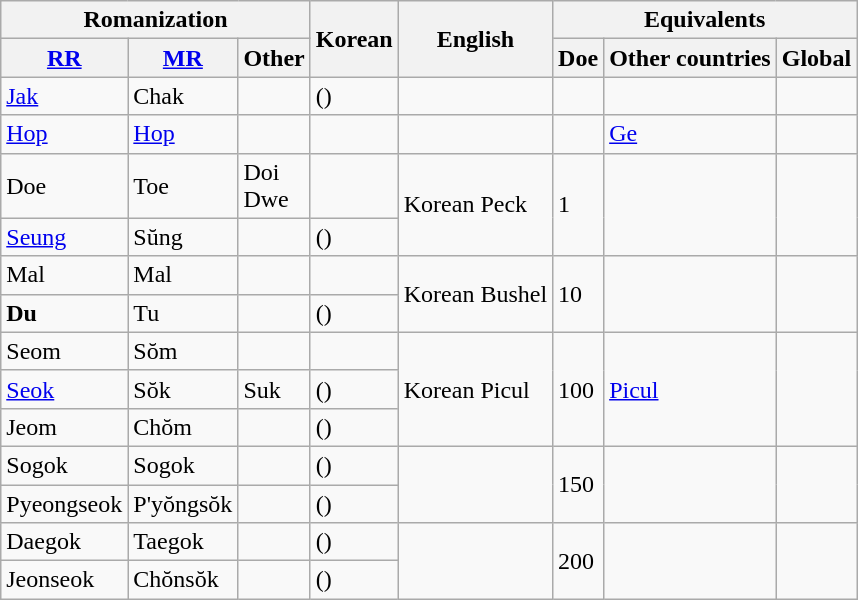<table class="wikitable">
<tr>
<th colspan="3">Romanization</th>
<th rowspan="2">Korean</th>
<th rowspan="2">English</th>
<th colspan="3">Equivalents</th>
</tr>
<tr>
<th><a href='#'>RR</a></th>
<th><a href='#'>MR</a></th>
<th>Other</th>
<th>Doe</th>
<th>Other countries</th>
<th>Global</th>
</tr>
<tr>
<td><a href='#'>Jak</a></td>
<td>Chak</td>
<td></td>
<td>()</td>
<td></td>
<td></td>
<td></td>
<td></td>
</tr>
<tr>
<td><a href='#'>Hop</a></td>
<td><a href='#'>Hop</a></td>
<td></td>
<td></td>
<td></td>
<td></td>
<td><a href='#'>Ge</a></td>
<td></td>
</tr>
<tr>
<td>Doe</td>
<td>Toe</td>
<td>Doi<br>Dwe</td>
<td></td>
<td rowspan="2">Korean Peck</td>
<td rowspan="2">1</td>
<td rowspan="2"></td>
<td rowspan="2"></td>
</tr>
<tr>
<td><a href='#'>Seung</a></td>
<td>Sŭng</td>
<td></td>
<td>()</td>
</tr>
<tr>
<td>Mal</td>
<td>Mal</td>
<td></td>
<td></td>
<td rowspan="2">Korean Bushel</td>
<td rowspan="2">10</td>
<td rowspan="2"></td>
<td rowspan="2"></td>
</tr>
<tr>
<td><strong>Du</strong></td>
<td>Tu</td>
<td></td>
<td>()</td>
</tr>
<tr>
<td>Seom</td>
<td>Sŏm</td>
<td></td>
<td></td>
<td rowspan="3">Korean Picul</td>
<td rowspan="3">100</td>
<td rowspan="3"><a href='#'>Picul</a></td>
<td rowspan="3"></td>
</tr>
<tr>
<td><a href='#'>Seok</a></td>
<td>Sŏk</td>
<td>Suk</td>
<td>()</td>
</tr>
<tr>
<td>Jeom</td>
<td>Chŏm</td>
<td></td>
<td>()</td>
</tr>
<tr>
<td>Sogok</td>
<td>Sogok</td>
<td></td>
<td>()</td>
<td rowspan="2"></td>
<td rowspan="2">150</td>
<td rowspan="2"></td>
<td rowspan="2"></td>
</tr>
<tr>
<td>Pyeongseok</td>
<td>P'yŏngsŏk</td>
<td></td>
<td>()</td>
</tr>
<tr>
<td>Daegok</td>
<td>Taegok</td>
<td></td>
<td>()</td>
<td rowspan="2"></td>
<td rowspan="2">200</td>
<td rowspan="2"></td>
<td rowspan="2"></td>
</tr>
<tr>
<td>Jeonseok</td>
<td>Chŏnsŏk</td>
<td></td>
<td>()</td>
</tr>
</table>
